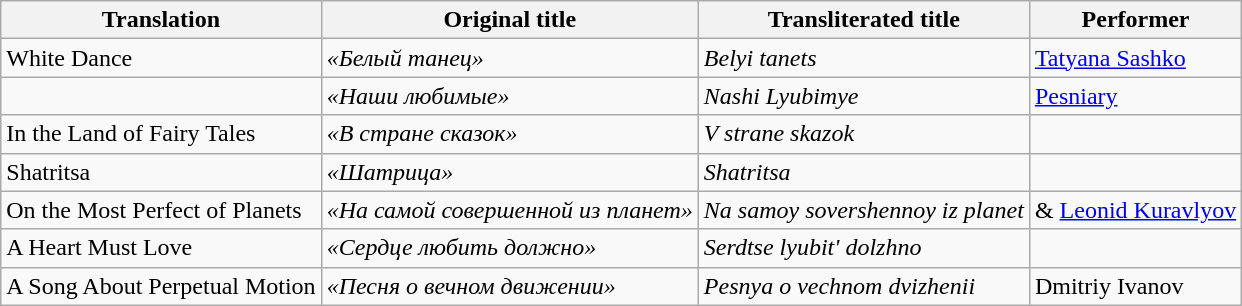<table class="wikitable">
<tr>
<th>Translation</th>
<th>Original title</th>
<th>Transliterated title</th>
<th>Performer</th>
</tr>
<tr>
<td>White Dance</td>
<td><em>«Белый танец»</em></td>
<td><em>Belyi tanets</em></td>
<td><a href='#'>Tatyana Sashko</a></td>
</tr>
<tr>
<td></td>
<td><em>«Наши любимые»</em></td>
<td><em>Nashi Lyubimye</em></td>
<td><a href='#'>Pesniary</a></td>
</tr>
<tr>
<td>In the Land of Fairy Tales</td>
<td><em>«В стране сказок»</em></td>
<td><em>V strane skazok</em></td>
<td></td>
</tr>
<tr>
<td>Shatritsa</td>
<td><em>«Шатрица»</em></td>
<td><em>Shatritsa</em></td>
<td></td>
</tr>
<tr>
<td>On the Most Perfect of Planets</td>
<td><em>«На самой совершенной из планет»</em></td>
<td><em>Na samoy sovershennoy iz planet</em></td>
<td> & <a href='#'>Leonid Kuravlyov</a></td>
</tr>
<tr>
<td>A Heart Must Love</td>
<td><em>«Сердце любить должно»</em></td>
<td><em>Serdtse lyubit' dolzhno</em></td>
<td></td>
</tr>
<tr>
<td>A Song About Perpetual Motion</td>
<td><em>«Песня о вечном движении»</em></td>
<td><em>Pesnya o vechnom dvizhenii</em></td>
<td>Dmitriy Ivanov</td>
</tr>
</table>
